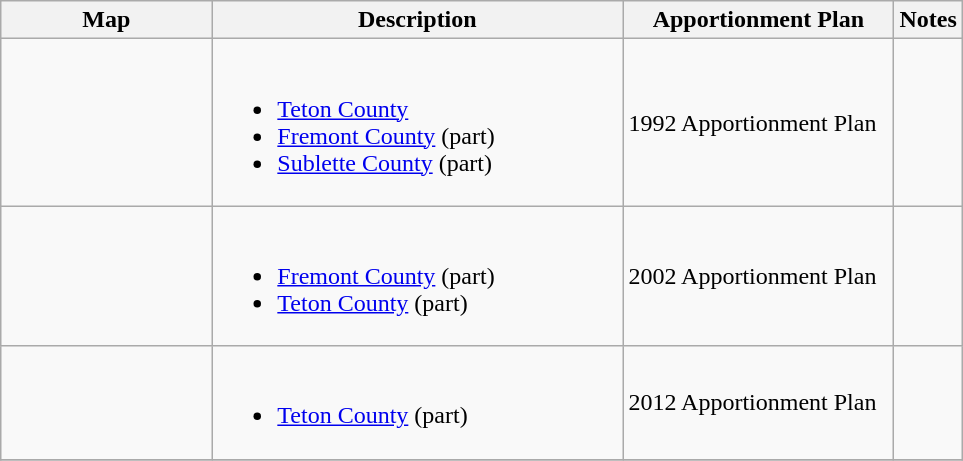<table class="wikitable sortable">
<tr>
<th style="width:100pt;">Map</th>
<th style="width:200pt;">Description</th>
<th style="width:130pt;">Apportionment Plan</th>
<th style="width:15pt;">Notes</th>
</tr>
<tr>
<td></td>
<td><br><ul><li><a href='#'>Teton County</a></li><li><a href='#'>Fremont County</a> (part)</li><li><a href='#'>Sublette County</a> (part)</li></ul></td>
<td>1992 Apportionment Plan</td>
<td></td>
</tr>
<tr>
<td></td>
<td><br><ul><li><a href='#'>Fremont County</a> (part)</li><li><a href='#'>Teton County</a> (part)</li></ul></td>
<td>2002 Apportionment Plan</td>
<td></td>
</tr>
<tr>
<td></td>
<td><br><ul><li><a href='#'>Teton County</a> (part)</li></ul></td>
<td>2012 Apportionment Plan</td>
<td></td>
</tr>
<tr>
</tr>
</table>
